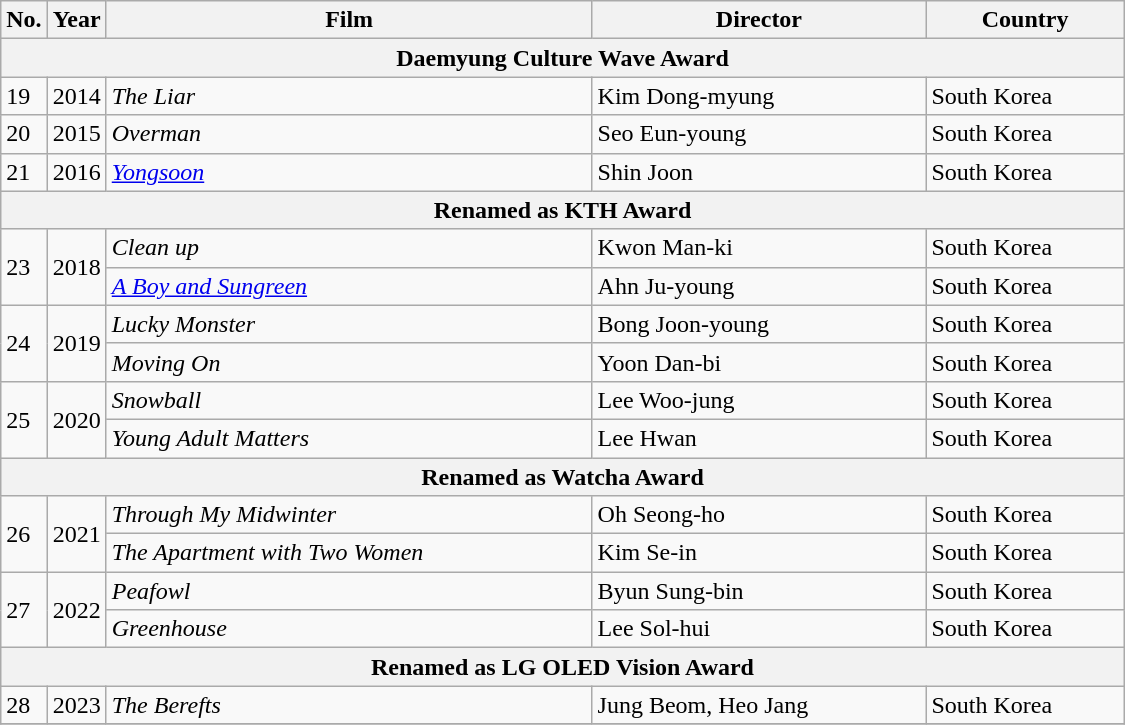<table class=wikitable style="width:750px">
<tr>
<th width=10>No.</th>
<th width=10>Year</th>
<th>Film</th>
<th>Director</th>
<th>Country</th>
</tr>
<tr>
<th colspan=5>Daemyung Culture Wave Award</th>
</tr>
<tr>
<td>19</td>
<td>2014</td>
<td><em>The Liar</em></td>
<td>Kim Dong-myung</td>
<td>South Korea</td>
</tr>
<tr>
<td>20</td>
<td>2015</td>
<td><em>Overman</em></td>
<td>Seo Eun-young</td>
<td>South Korea</td>
</tr>
<tr>
<td>21</td>
<td>2016</td>
<td><em><a href='#'>Yongsoon</a></em></td>
<td>Shin Joon</td>
<td>South Korea</td>
</tr>
<tr>
<th colspan=5>Renamed as KTH Award</th>
</tr>
<tr>
<td rowspan=2>23</td>
<td rowspan=2>2018</td>
<td><em>Clean up</em></td>
<td>Kwon Man-ki</td>
<td>South Korea</td>
</tr>
<tr>
<td><em><a href='#'>A Boy and Sungreen</a></em></td>
<td>Ahn Ju-young</td>
<td>South Korea</td>
</tr>
<tr>
<td rowspan=2>24</td>
<td rowspan=2>2019</td>
<td><em>Lucky Monster</em></td>
<td>Bong Joon-young</td>
<td>South Korea</td>
</tr>
<tr>
<td><em>Moving On</em></td>
<td>Yoon Dan-bi</td>
<td>South Korea</td>
</tr>
<tr>
<td rowspan=2>25</td>
<td rowspan=2>2020</td>
<td><em>Snowball</em></td>
<td>Lee Woo-jung</td>
<td>South Korea</td>
</tr>
<tr>
<td><em>Young Adult Matters</em></td>
<td>Lee Hwan</td>
<td>South Korea</td>
</tr>
<tr>
<th colspan=5>Renamed as Watcha Award</th>
</tr>
<tr>
<td rowspan=2>26</td>
<td rowspan=2>2021</td>
<td><em>Through My Midwinter</em></td>
<td>Oh Seong-ho</td>
<td>South Korea</td>
</tr>
<tr>
<td><em>The Apartment with Two Women</em></td>
<td>Kim Se-in</td>
<td>South Korea</td>
</tr>
<tr>
<td rowspan=2>27</td>
<td rowspan=2>2022</td>
<td><em>Peafowl</em></td>
<td>Byun Sung-bin</td>
<td>South Korea</td>
</tr>
<tr>
<td><em>Greenhouse</em></td>
<td>Lee Sol-hui</td>
<td>South Korea</td>
</tr>
<tr>
<th colspan=5>Renamed as LG OLED Vision Award</th>
</tr>
<tr>
<td>28</td>
<td>2023</td>
<td><em>The Berefts</em></td>
<td>Jung Beom, Heo Jang</td>
<td>South Korea</td>
</tr>
<tr>
</tr>
</table>
